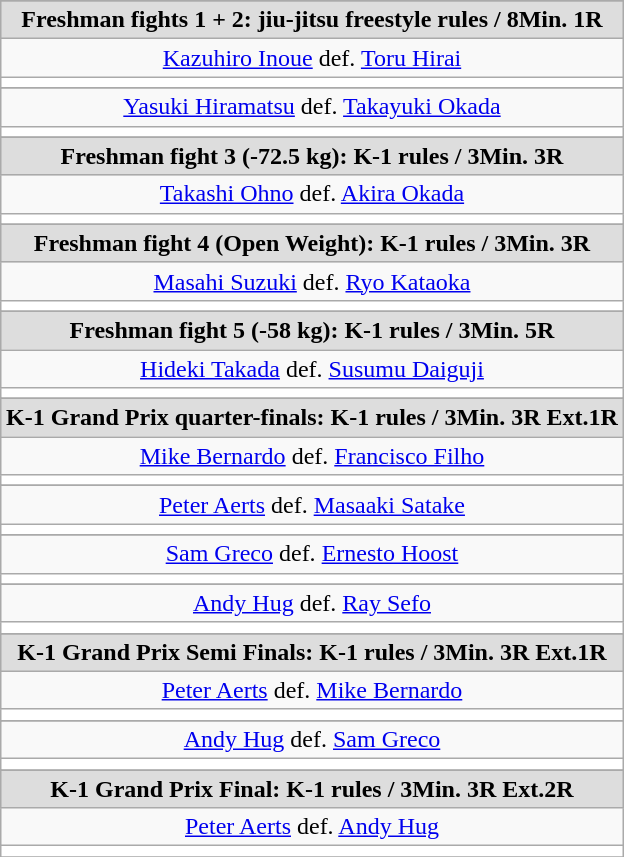<table class="wikitable" style="clear:both; margin:1.5em auto; text-align:center;">
<tr>
</tr>
<tr align="center"  bgcolor="#dddddd">
<td><strong>Freshman fights 1 + 2: jiu-jitsu freestyle rules / 8Min. 1R</strong></td>
</tr>
<tr align="center"  bgcolor=>
<td align=center> <a href='#'>Kazuhiro Inoue</a> def. <a href='#'>Toru Hirai</a> </td>
</tr>
<tr>
<th style=background:white colspan=2></th>
</tr>
<tr>
</tr>
<tr align="center"  bgcolor=>
<td align=center> <a href='#'>Yasuki Hiramatsu</a> def. <a href='#'>Takayuki Okada</a> </td>
</tr>
<tr>
<th style=background:white colspan=2></th>
</tr>
<tr>
</tr>
<tr align="center"  bgcolor="#dddddd">
<td><strong>Freshman fight 3 (-72.5 kg): K-1 rules / 3Min. 3R</strong></td>
</tr>
<tr align="center"  bgcolor=>
<td align=center> <a href='#'>Takashi Ohno</a> def. <a href='#'>Akira Okada</a> </td>
</tr>
<tr>
<th style=background:white colspan=2></th>
</tr>
<tr>
</tr>
<tr align="center"  bgcolor="#dddddd">
<td><strong>Freshman fight 4 (Open Weight): K-1 rules / 3Min. 3R</strong></td>
</tr>
<tr align="center"  bgcolor=>
<td align=center> <a href='#'>Masahi Suzuki</a> def. <a href='#'>Ryo Kataoka</a> </td>
</tr>
<tr>
<th style=background:white colspan=2></th>
</tr>
<tr>
</tr>
<tr align="center"  bgcolor="#dddddd">
<td><strong>Freshman fight 5 (-58 kg): K-1 rules / 3Min. 5R</strong></td>
</tr>
<tr align="center"  bgcolor=>
<td align=center> <a href='#'>Hideki Takada</a> def. <a href='#'>Susumu Daiguji</a> </td>
</tr>
<tr>
<th style=background:white colspan=2></th>
</tr>
<tr>
</tr>
<tr align="center"  bgcolor="#dddddd">
<td><strong>K-1 Grand Prix quarter-finals: K-1 rules / 3Min. 3R Ext.1R</strong></td>
</tr>
<tr align="center"  bgcolor=>
<td align=center> <a href='#'>Mike Bernardo</a> def. <a href='#'>Francisco Filho</a> </td>
</tr>
<tr>
<th style=background:white colspan=2></th>
</tr>
<tr>
</tr>
<tr align="center"  bgcolor=>
<td align=center> <a href='#'>Peter Aerts</a> def. <a href='#'>Masaaki Satake</a> </td>
</tr>
<tr>
<th style=background:white colspan=2></th>
</tr>
<tr>
</tr>
<tr align="center"  bgcolor=>
<td align=center> <a href='#'>Sam Greco</a> def. <a href='#'>Ernesto Hoost</a> </td>
</tr>
<tr>
<th style=background:white colspan=2></th>
</tr>
<tr>
</tr>
<tr align="center"  bgcolor=>
<td align=center> <a href='#'>Andy Hug</a> def. <a href='#'>Ray Sefo</a> </td>
</tr>
<tr>
<th style=background:white colspan=2></th>
</tr>
<tr>
</tr>
<tr align="center"  bgcolor="#dddddd">
<td><strong>K-1 Grand Prix Semi Finals: K-1 rules / 3Min. 3R Ext.1R</strong></td>
</tr>
<tr align="center"  bgcolor=>
<td align=center> <a href='#'>Peter Aerts</a> def. <a href='#'>Mike Bernardo</a> </td>
</tr>
<tr>
<th style=background:white colspan=2></th>
</tr>
<tr>
</tr>
<tr align="center"  bgcolor=>
<td align=center> <a href='#'>Andy Hug</a> def. <a href='#'>Sam Greco</a> </td>
</tr>
<tr>
<th style=background:white colspan=2></th>
</tr>
<tr>
</tr>
<tr align="center"  bgcolor="#dddddd">
<td><strong>K-1 Grand Prix Final: K-1 rules / 3Min. 3R Ext.2R</strong></td>
</tr>
<tr align="center"  bgcolor=>
<td align=center> <a href='#'>Peter Aerts</a> def. <a href='#'>Andy Hug</a> </td>
</tr>
<tr>
<th style=background:white colspan=2></th>
</tr>
<tr>
</tr>
</table>
